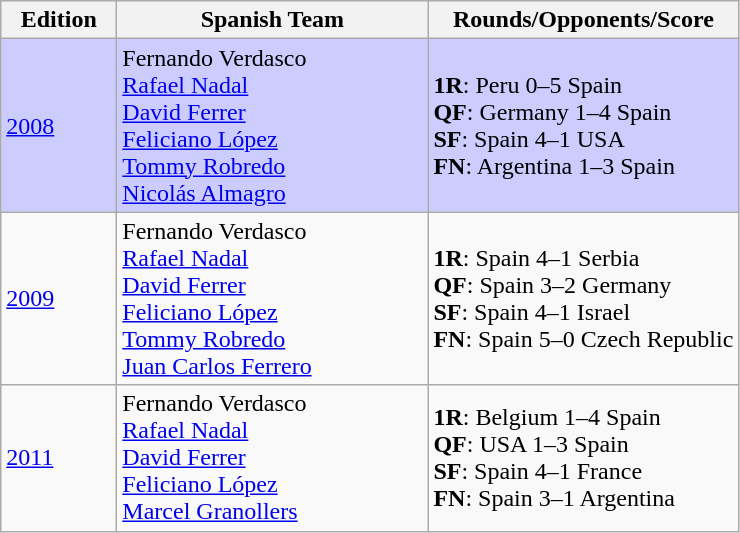<table class=wikitable>
<tr>
<th width=70>Edition</th>
<th width=200> Spanish Team</th>
<th width=200>Rounds/Opponents/Score</th>
</tr>
<tr bgcolor=CCCCFF>
<td><a href='#'>2008</a></td>
<td>Fernando Verdasco<br><a href='#'>Rafael Nadal</a><br><a href='#'>David Ferrer</a><br><a href='#'>Feliciano López</a><br><a href='#'>Tommy Robredo</a><br><a href='#'>Nicolás Almagro</a></td>
<td><strong>1R</strong>: Peru 0–5 Spain<br><strong>QF</strong>: Germany 1–4 Spain<br><strong>SF</strong>: Spain 4–1 USA<br><strong>FN</strong>: Argentina 1–3 Spain<br></td>
</tr>
<tr>
<td><a href='#'>2009</a></td>
<td>Fernando Verdasco<br><a href='#'>Rafael Nadal</a><br><a href='#'>David Ferrer</a><br><a href='#'>Feliciano López</a><br><a href='#'>Tommy Robredo</a><br><a href='#'>Juan Carlos Ferrero</a></td>
<td><strong>1R</strong>: Spain 4–1 Serbia<br><strong>QF</strong>: Spain 3–2 Germany<br><strong>SF</strong>: Spain 4–1 Israel<br><strong>FN</strong>: Spain 5–0 Czech Republic<br></td>
</tr>
<tr>
<td><a href='#'>2011</a></td>
<td>Fernando Verdasco<br><a href='#'>Rafael Nadal</a><br><a href='#'>David Ferrer</a><br><a href='#'>Feliciano López</a><br><a href='#'>Marcel Granollers</a></td>
<td><strong>1R</strong>: Belgium 1–4 Spain<br><strong>QF</strong>: USA 1–3 Spain<br><strong>SF</strong>: Spain 4–1 France<br><strong>FN</strong>: Spain 3–1 Argentina<br></td>
</tr>
</table>
